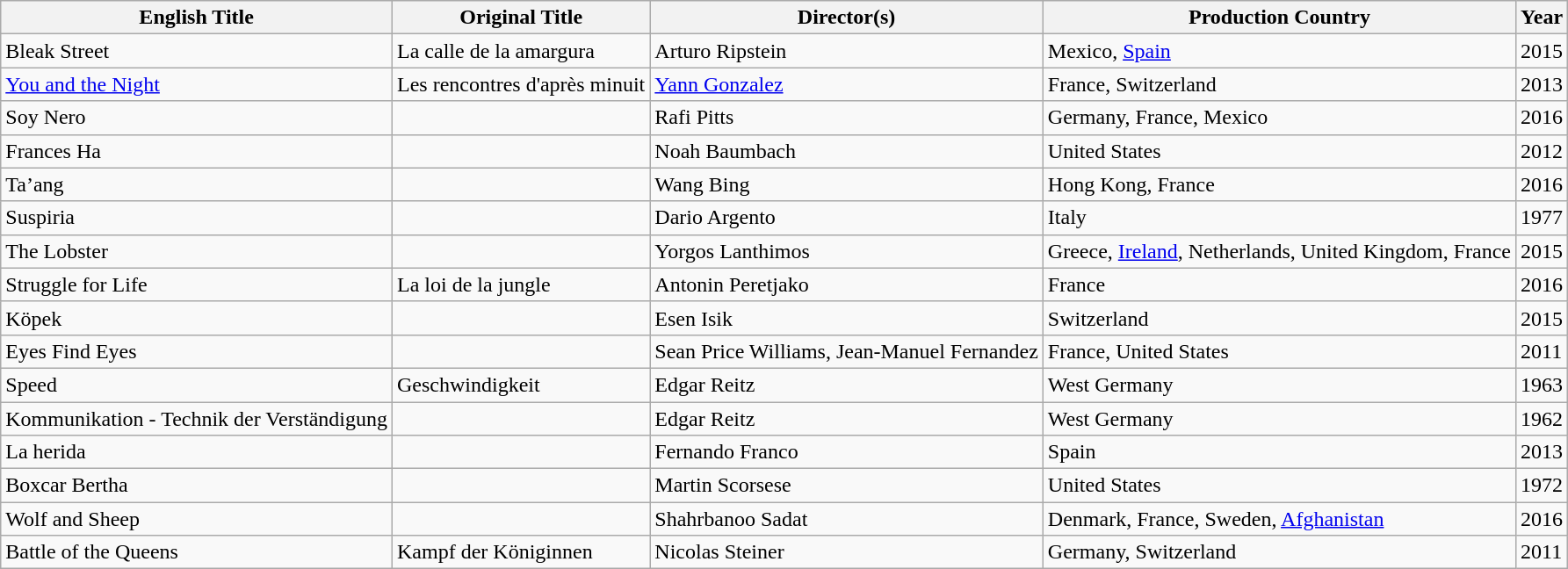<table class="wikitable">
<tr>
<th>English Title</th>
<th>Original Title</th>
<th>Director(s)</th>
<th>Production Country</th>
<th>Year</th>
</tr>
<tr>
<td>Bleak Street</td>
<td>La calle de la amargura</td>
<td>Arturo Ripstein</td>
<td>Mexico, <a href='#'>Spain</a></td>
<td>2015</td>
</tr>
<tr>
<td><a href='#'>You and the Night</a></td>
<td>Les rencontres d'après minuit</td>
<td><a href='#'>Yann Gonzalez</a></td>
<td>France, Switzerland</td>
<td>2013</td>
</tr>
<tr>
<td>Soy Nero</td>
<td></td>
<td>Rafi Pitts</td>
<td>Germany, France, Mexico</td>
<td>2016</td>
</tr>
<tr>
<td>Frances Ha</td>
<td></td>
<td>Noah Baumbach</td>
<td>United States</td>
<td>2012</td>
</tr>
<tr>
<td>Ta’ang</td>
<td></td>
<td>Wang Bing</td>
<td>Hong Kong, France</td>
<td>2016</td>
</tr>
<tr>
<td>Suspiria</td>
<td></td>
<td>Dario Argento</td>
<td>Italy</td>
<td>1977</td>
</tr>
<tr>
<td>The Lobster</td>
<td></td>
<td>Yorgos Lanthimos</td>
<td>Greece, <a href='#'>Ireland</a>, Netherlands, United Kingdom, France</td>
<td>2015</td>
</tr>
<tr>
<td>Struggle for Life</td>
<td>La loi de la jungle</td>
<td>Antonin Peretjako</td>
<td>France</td>
<td>2016</td>
</tr>
<tr>
<td>Köpek</td>
<td></td>
<td>Esen Isik</td>
<td>Switzerland</td>
<td>2015</td>
</tr>
<tr>
<td>Eyes Find Eyes</td>
<td></td>
<td>Sean Price Williams, Jean-Manuel Fernandez</td>
<td>France, United States</td>
<td>2011</td>
</tr>
<tr>
<td>Speed</td>
<td>Geschwindigkeit</td>
<td>Edgar Reitz</td>
<td>West Germany</td>
<td>1963</td>
</tr>
<tr>
<td>Kommunikation - Technik der Verständigung</td>
<td></td>
<td>Edgar Reitz</td>
<td>West Germany</td>
<td>1962</td>
</tr>
<tr>
<td>La herida</td>
<td></td>
<td>Fernando Franco</td>
<td>Spain</td>
<td>2013</td>
</tr>
<tr>
<td>Boxcar Bertha</td>
<td></td>
<td>Martin Scorsese</td>
<td>United States</td>
<td>1972</td>
</tr>
<tr>
<td>Wolf and Sheep</td>
<td></td>
<td>Shahrbanoo Sadat</td>
<td>Denmark, France, Sweden, <a href='#'>Afghanistan</a></td>
<td>2016</td>
</tr>
<tr>
<td>Battle of the Queens</td>
<td>Kampf der Königinnen</td>
<td>Nicolas Steiner</td>
<td>Germany, Switzerland</td>
<td>2011</td>
</tr>
</table>
